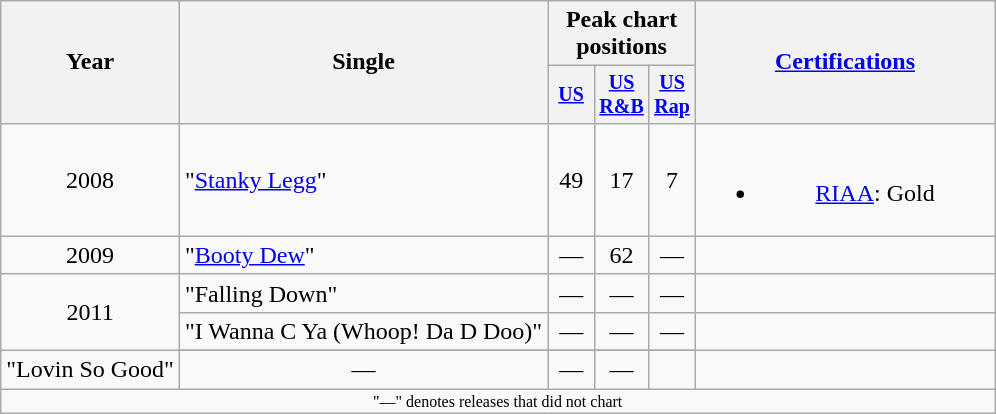<table class="wikitable" style="text-align:center;">
<tr>
<th rowspan="2">Year</th>
<th rowspan="2">Single</th>
<th colspan="3">Peak chart positions</th>
<th scope="col" rowspan="2" style="width:12em;"><a href='#'>Certifications</a></th>
</tr>
<tr style="font-size:smaller;">
<th width="25"><a href='#'>US</a></th>
<th width="25"><a href='#'>US R&B</a><br></th>
<th width="25"><a href='#'>US Rap</a><br></th>
</tr>
<tr>
<td>2008</td>
<td align="left">"<a href='#'>Stanky Legg</a>"</td>
<td>49</td>
<td>17</td>
<td>7</td>
<td><br><ul><li><a href='#'>RIAA</a>: Gold</li></ul></td>
</tr>
<tr>
<td>2009</td>
<td align="left">"<a href='#'>Booty Dew</a>"</td>
<td>—</td>
<td>62</td>
<td>—</td>
<td></td>
</tr>
<tr>
<td rowspan="3" align="center">2011</td>
<td align="left">"Falling Down"</td>
<td>—</td>
<td>—</td>
<td>—</td>
<td></td>
</tr>
<tr>
<td align="left">"I Wanna C Ya (Whoop! Da D Doo)"</td>
<td>—</td>
<td>—</td>
<td>—</td>
<td></td>
</tr>
<tr>
</tr>
<tr>
<td align="left">"Lovin So Good"</td>
<td>—</td>
<td>—</td>
<td>—</td>
<td></td>
</tr>
<tr>
<td colspan="10" style="font-size:8pt">"—" denotes releases that did not chart</td>
</tr>
</table>
